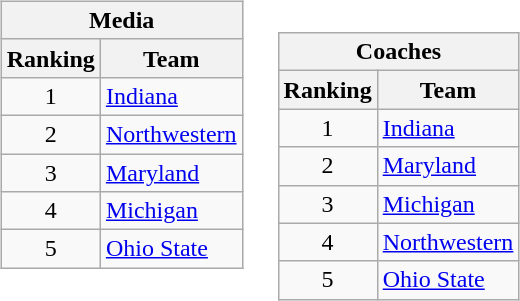<table>
<tr style="vertical-align:top;">
<td><br><table class="wikitable" style="text-align:center;">
<tr>
<th colspan=3>Media</th>
</tr>
<tr>
<th>Ranking</th>
<th>Team</th>
</tr>
<tr>
<td>1</td>
<td align=left><a href='#'>Indiana</a></td>
</tr>
<tr>
<td>2</td>
<td align=left><a href='#'>Northwestern</a></td>
</tr>
<tr>
<td>3</td>
<td align=left><a href='#'>Maryland</a></td>
</tr>
<tr>
<td>4</td>
<td align=left><a href='#'>Michigan</a></td>
</tr>
<tr>
<td>5</td>
<td align=left><a href='#'>Ohio State</a></td>
</tr>
</table>
</td>
<td><br><table>
<tr style="vertical-align:top;">
<td><br><table class="wikitable" style="text-align:center;">
<tr>
<th colspan=2><strong>Coaches</strong></th>
</tr>
<tr>
<th>Ranking</th>
<th>Team</th>
</tr>
<tr>
<td>1</td>
<td align=left><a href='#'>Indiana</a></td>
</tr>
<tr>
<td>2</td>
<td align=left><a href='#'>Maryland</a></td>
</tr>
<tr>
<td>3</td>
<td align=left><a href='#'>Michigan</a></td>
</tr>
<tr>
<td>4</td>
<td align=left><a href='#'>Northwestern</a></td>
</tr>
<tr>
<td>5</td>
<td align=left><a href='#'>Ohio State</a></td>
</tr>
</table>
</td>
</tr>
</table>
</td>
</tr>
</table>
